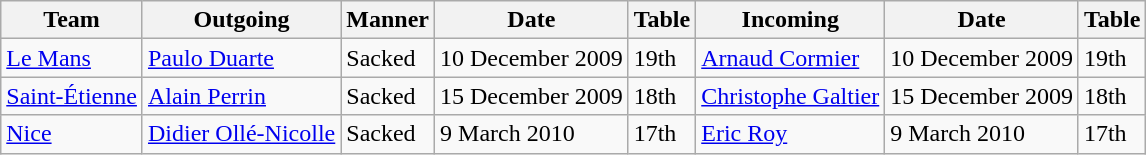<table class="wikitable">
<tr>
<th>Team</th>
<th>Outgoing</th>
<th>Manner</th>
<th>Date</th>
<th>Table</th>
<th>Incoming</th>
<th>Date</th>
<th>Table</th>
</tr>
<tr>
<td><a href='#'>Le Mans</a></td>
<td> <a href='#'>Paulo Duarte</a></td>
<td>Sacked</td>
<td>10 December 2009</td>
<td>19th</td>
<td> <a href='#'>Arnaud Cormier</a></td>
<td>10 December 2009</td>
<td>19th</td>
</tr>
<tr>
<td><a href='#'>Saint-Étienne</a></td>
<td> <a href='#'>Alain Perrin</a></td>
<td>Sacked</td>
<td>15 December 2009</td>
<td>18th</td>
<td> <a href='#'>Christophe Galtier</a></td>
<td>15 December 2009</td>
<td>18th</td>
</tr>
<tr>
<td><a href='#'>Nice</a></td>
<td> <a href='#'>Didier Ollé-Nicolle</a></td>
<td>Sacked</td>
<td>9 March 2010</td>
<td>17th</td>
<td> <a href='#'>Eric Roy</a></td>
<td>9 March 2010</td>
<td>17th</td>
</tr>
</table>
